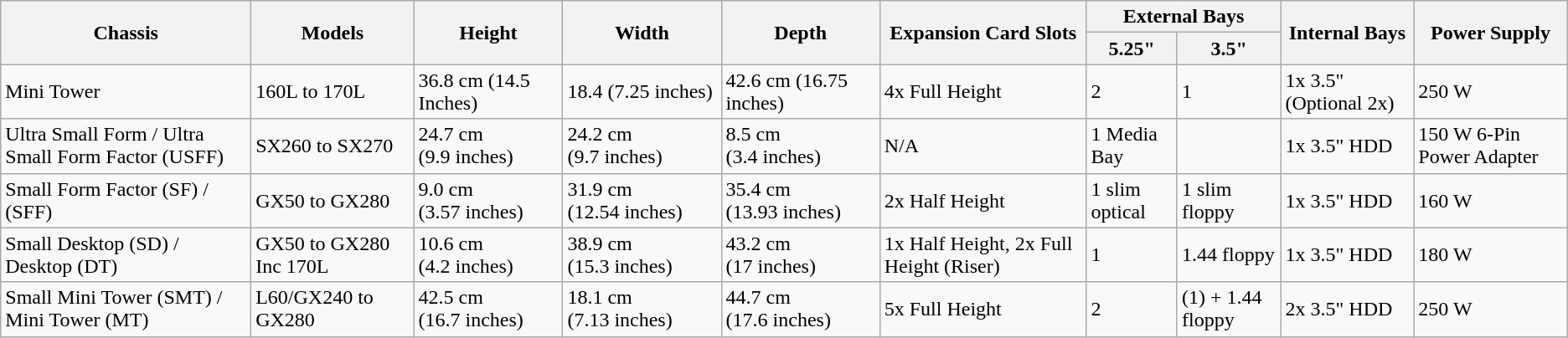<table class="wikitable">
<tr>
<th rowspan="2">Chassis</th>
<th rowspan="2">Models</th>
<th rowspan="2">Height</th>
<th rowspan="2">Width</th>
<th rowspan="2">Depth</th>
<th rowspan="2">Expansion Card Slots</th>
<th colspan="2">External Bays</th>
<th rowspan="2">Internal Bays</th>
<th rowspan="2">Power Supply</th>
</tr>
<tr>
<th>5.25"</th>
<th>3.5"</th>
</tr>
<tr>
<td>Mini Tower</td>
<td>160L to 170L</td>
<td>36.8 cm (14.5 Inches)</td>
<td>18.4 (7.25 inches)</td>
<td>42.6 cm (16.75 inches)</td>
<td>4x Full Height</td>
<td>2</td>
<td>1</td>
<td>1x 3.5" (Optional 2x)</td>
<td>250 W</td>
</tr>
<tr>
<td>Ultra Small Form / Ultra Small Form Factor (USFF)</td>
<td>SX260 to SX270</td>
<td>24.7 cm (9.9 inches)</td>
<td>24.2 cm (9.7 inches)</td>
<td>8.5 cm (3.4 inches)</td>
<td>N/A</td>
<td>1 Media Bay<br></td>
<td></td>
<td>1x 3.5" HDD</td>
<td>150 W 6-Pin Power Adapter</td>
</tr>
<tr>
<td>Small Form Factor (SF) / (SFF)</td>
<td>GX50 to GX280</td>
<td>9.0 cm (3.57 inches)</td>
<td>31.9 cm (12.54 inches)</td>
<td>35.4 cm (13.93 inches)</td>
<td>2x Half Height</td>
<td>1 slim optical</td>
<td>1 slim floppy</td>
<td>1x 3.5" HDD</td>
<td>160 W</td>
</tr>
<tr>
<td>Small Desktop (SD) / Desktop (DT)</td>
<td>GX50 to GX280 Inc 170L</td>
<td>10.6 cm (4.2 inches)</td>
<td>38.9 cm (15.3 inches)</td>
<td>43.2 cm (17 inches)</td>
<td>1x Half Height, 2x Full Height (Riser)</td>
<td>1</td>
<td>1.44 floppy</td>
<td>1x 3.5" HDD</td>
<td>180 W</td>
</tr>
<tr>
<td>Small Mini Tower (SMT) / Mini Tower (MT)</td>
<td>L60/GX240 to GX280</td>
<td>42.5 cm (16.7 inches)</td>
<td>18.1 cm (7.13 inches)</td>
<td>44.7 cm (17.6 inches)</td>
<td>5x Full Height</td>
<td>2</td>
<td>(1) + 1.44 floppy</td>
<td>2x 3.5" HDD</td>
<td>250 W</td>
</tr>
</table>
